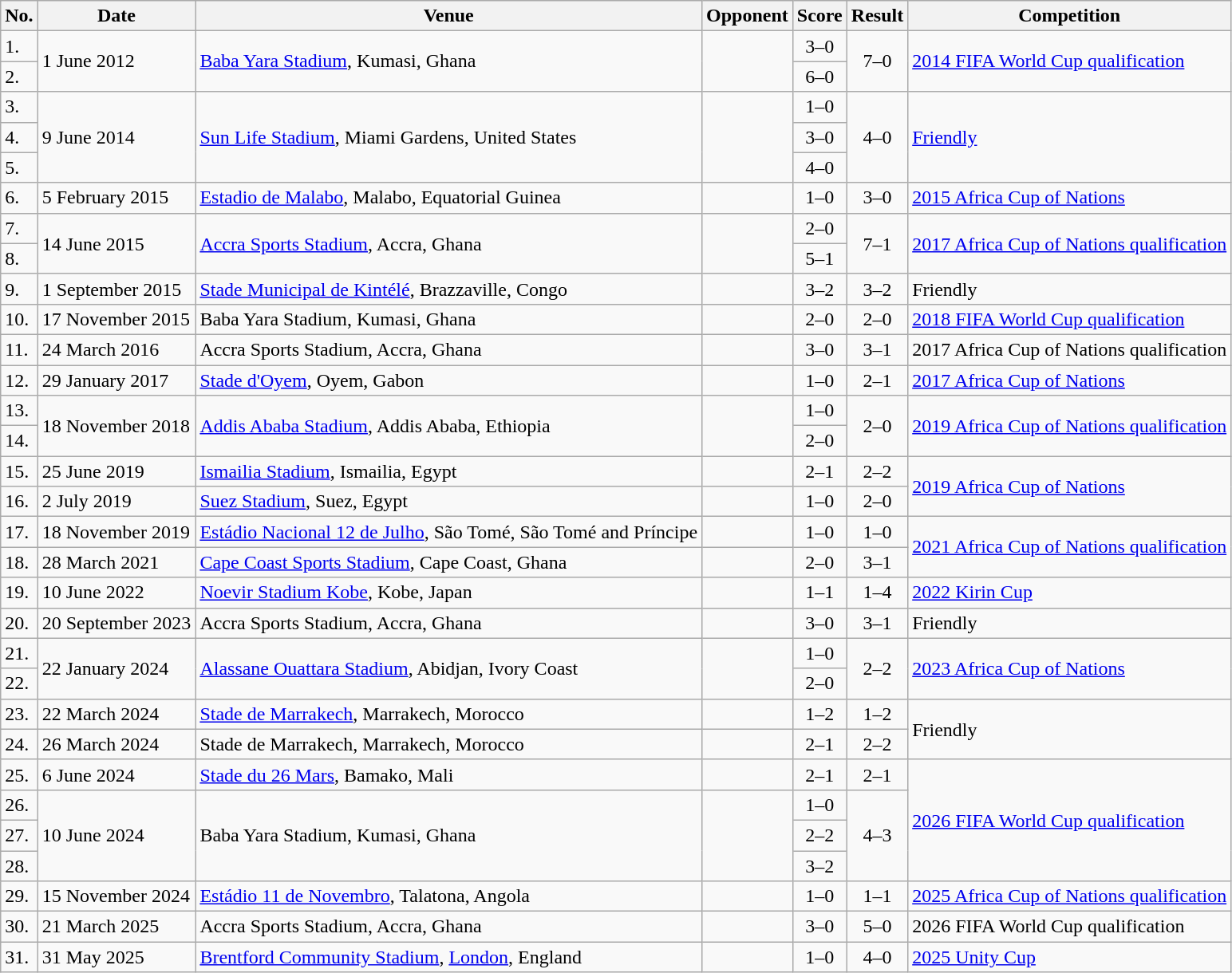<table class="wikitable sortable">
<tr>
<th>No.</th>
<th>Date</th>
<th>Venue</th>
<th>Opponent</th>
<th>Score</th>
<th>Result</th>
<th>Competition</th>
</tr>
<tr>
<td>1.</td>
<td rowspan=2>1 June 2012</td>
<td rowspan=2><a href='#'>Baba Yara Stadium</a>, Kumasi, Ghana</td>
<td rowspan=2></td>
<td align=center>3–0</td>
<td rowspan=2 align=center>7–0</td>
<td rowspan=2><a href='#'>2014 FIFA World Cup qualification</a></td>
</tr>
<tr>
<td>2.</td>
<td align=center>6–0</td>
</tr>
<tr>
<td>3.</td>
<td rowspan=3>9 June 2014</td>
<td rowspan=3><a href='#'>Sun Life Stadium</a>, Miami Gardens, United States</td>
<td rowspan=3></td>
<td align=center>1–0</td>
<td rowspan=3 align=center>4–0</td>
<td rowspan=3><a href='#'>Friendly</a></td>
</tr>
<tr>
<td>4.</td>
<td align=center>3–0</td>
</tr>
<tr>
<td>5.</td>
<td align=center>4–0</td>
</tr>
<tr>
<td>6.</td>
<td>5 February 2015</td>
<td><a href='#'>Estadio de Malabo</a>, Malabo, Equatorial Guinea</td>
<td></td>
<td align=center>1–0</td>
<td align=center>3–0</td>
<td><a href='#'>2015 Africa Cup of Nations</a></td>
</tr>
<tr>
<td>7.</td>
<td rowspan=2>14 June 2015</td>
<td rowspan=2><a href='#'>Accra Sports Stadium</a>, Accra, Ghana</td>
<td rowspan=2></td>
<td align=center>2–0</td>
<td rowspan=2 align=center>7–1</td>
<td rowspan=2><a href='#'>2017 Africa Cup of Nations qualification</a></td>
</tr>
<tr>
<td>8.</td>
<td align=center>5–1</td>
</tr>
<tr>
<td>9.</td>
<td>1 September 2015</td>
<td><a href='#'>Stade Municipal de Kintélé</a>, Brazzaville, Congo</td>
<td></td>
<td align=center>3–2</td>
<td align=center>3–2</td>
<td>Friendly</td>
</tr>
<tr>
<td>10.</td>
<td>17 November 2015</td>
<td>Baba Yara Stadium, Kumasi, Ghana</td>
<td></td>
<td align=center>2–0</td>
<td align=center>2–0</td>
<td><a href='#'>2018 FIFA World Cup qualification</a></td>
</tr>
<tr>
<td>11.</td>
<td>24 March 2016</td>
<td>Accra Sports Stadium, Accra, Ghana</td>
<td></td>
<td align=center>3–0</td>
<td align=center>3–1</td>
<td>2017 Africa Cup of Nations qualification</td>
</tr>
<tr>
<td>12.</td>
<td>29 January 2017</td>
<td><a href='#'>Stade d'Oyem</a>, Oyem, Gabon</td>
<td></td>
<td align=center>1–0</td>
<td align=center>2–1</td>
<td><a href='#'>2017 Africa Cup of Nations</a></td>
</tr>
<tr>
<td>13.</td>
<td rowspan=2>18 November 2018</td>
<td rowspan=2><a href='#'>Addis Ababa Stadium</a>, Addis Ababa, Ethiopia</td>
<td rowspan=2></td>
<td align=center>1–0</td>
<td rowspan=2 align=center>2–0</td>
<td rowspan=2><a href='#'>2019 Africa Cup of Nations qualification</a></td>
</tr>
<tr>
<td>14.</td>
<td align=center>2–0</td>
</tr>
<tr>
<td>15.</td>
<td>25 June 2019</td>
<td><a href='#'>Ismailia Stadium</a>, Ismailia, Egypt</td>
<td></td>
<td align=center>2–1</td>
<td align=center>2–2</td>
<td rowspan=2><a href='#'>2019 Africa Cup of Nations</a></td>
</tr>
<tr>
<td>16.</td>
<td>2 July 2019</td>
<td><a href='#'>Suez Stadium</a>, Suez, Egypt</td>
<td></td>
<td align=center>1–0</td>
<td align=center>2–0</td>
</tr>
<tr>
<td>17.</td>
<td>18 November 2019</td>
<td><a href='#'>Estádio Nacional 12 de Julho</a>, São Tomé, São Tomé and Príncipe</td>
<td></td>
<td align=center>1–0</td>
<td align=center>1–0</td>
<td rowspan=2><a href='#'>2021 Africa Cup of Nations qualification</a></td>
</tr>
<tr>
<td>18.</td>
<td>28 March 2021</td>
<td><a href='#'>Cape Coast Sports Stadium</a>, Cape Coast, Ghana</td>
<td></td>
<td align=center>2–0</td>
<td align=center>3–1</td>
</tr>
<tr>
<td>19.</td>
<td>10 June 2022</td>
<td><a href='#'>Noevir Stadium Kobe</a>, Kobe, Japan</td>
<td></td>
<td align=center>1–1</td>
<td align=center>1–4</td>
<td><a href='#'>2022 Kirin Cup</a></td>
</tr>
<tr>
<td>20.</td>
<td>20 September 2023</td>
<td>Accra Sports Stadium, Accra, Ghana</td>
<td></td>
<td align=center>3–0</td>
<td align=center>3–1</td>
<td>Friendly</td>
</tr>
<tr>
<td>21.</td>
<td rowspan=2>22 January 2024</td>
<td rowspan=2><a href='#'>Alassane Ouattara Stadium</a>, Abidjan, Ivory Coast</td>
<td rowspan=2></td>
<td align=center>1–0</td>
<td rowspan=2 align=center>2–2</td>
<td rowspan=2><a href='#'>2023 Africa Cup of Nations</a></td>
</tr>
<tr>
<td>22.</td>
<td align=center>2–0</td>
</tr>
<tr>
<td>23.</td>
<td>22 March 2024</td>
<td><a href='#'>Stade de Marrakech</a>, Marrakech, Morocco</td>
<td></td>
<td align=center>1–2</td>
<td align=center>1–2</td>
<td rowspan=2>Friendly</td>
</tr>
<tr>
<td>24.</td>
<td>26 March 2024</td>
<td>Stade de Marrakech, Marrakech, Morocco</td>
<td></td>
<td align=center>2–1</td>
<td align=center>2–2</td>
</tr>
<tr>
<td>25.</td>
<td>6 June 2024</td>
<td><a href='#'>Stade du 26 Mars</a>, Bamako, Mali</td>
<td></td>
<td align=center>2–1</td>
<td align=center>2–1</td>
<td rowspan=4><a href='#'>2026 FIFA World Cup qualification</a></td>
</tr>
<tr>
<td>26.</td>
<td rowspan=3>10 June 2024</td>
<td rowspan=3>Baba Yara Stadium, Kumasi, Ghana</td>
<td rowspan=3></td>
<td align=center>1–0</td>
<td align=center rowspan=3>4–3</td>
</tr>
<tr>
<td>27.</td>
<td align=center>2–2</td>
</tr>
<tr>
<td>28.</td>
<td align=center>3–2</td>
</tr>
<tr>
<td>29.</td>
<td>15 November 2024</td>
<td><a href='#'>Estádio 11 de Novembro</a>, Talatona, Angola</td>
<td></td>
<td align=center>1–0</td>
<td align=center>1–1</td>
<td><a href='#'>2025 Africa Cup of Nations qualification</a></td>
</tr>
<tr>
<td>30.</td>
<td>21 March 2025</td>
<td>Accra Sports Stadium, Accra, Ghana</td>
<td></td>
<td align=center>3–0</td>
<td align=center>5–0</td>
<td>2026 FIFA World Cup qualification</td>
</tr>
<tr>
<td>31.</td>
<td>31 May 2025</td>
<td><a href='#'>Brentford Community Stadium</a>, <a href='#'>London</a>, England</td>
<td></td>
<td align=center>1–0</td>
<td align=center>4–0</td>
<td><a href='#'>2025 Unity Cup</a></td>
</tr>
</table>
